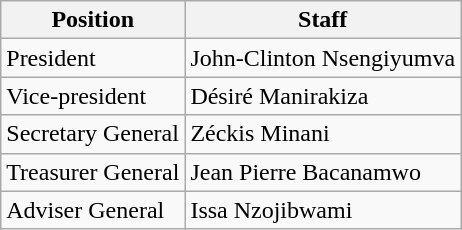<table class=wikitable>
<tr>
<th>Position</th>
<th>Staff</th>
</tr>
<tr>
<td>President</td>
<td>John-Clinton Nsengiyumva</td>
</tr>
<tr>
<td>Vice-president</td>
<td>Désiré Manirakiza</td>
</tr>
<tr>
<td>Secretary General</td>
<td>Zéckis Minani</td>
</tr>
<tr>
<td>Treasurer General</td>
<td>Jean Pierre Bacanamwo</td>
</tr>
<tr>
<td>Adviser General</td>
<td>Issa Nzojibwami</td>
</tr>
</table>
